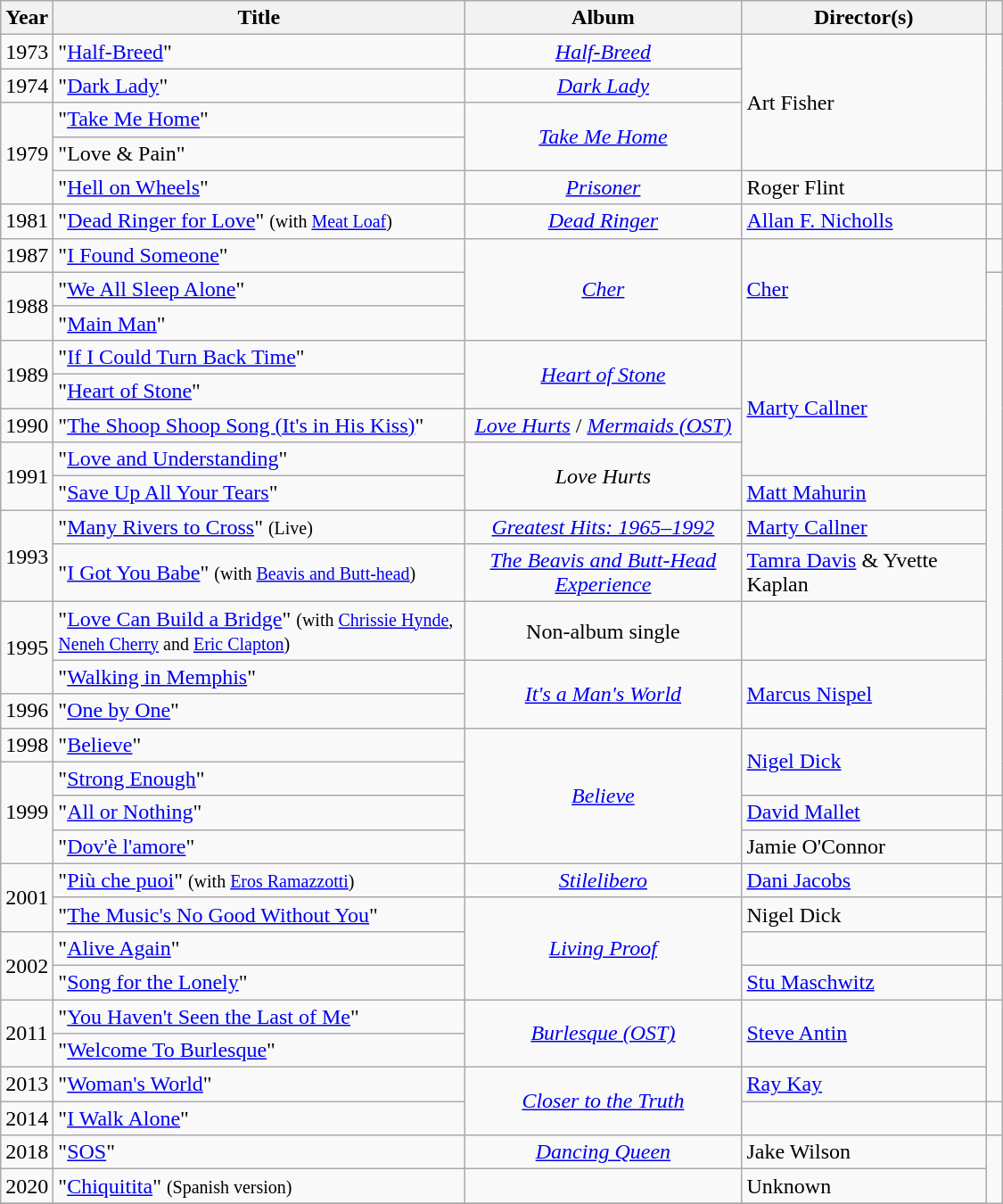<table class="wikitable">
<tr>
<th width=10>Year</th>
<th width=300>Title</th>
<th width=200>Album</th>
<th width=175>Director(s)</th>
<th width=5></th>
</tr>
<tr>
<td>1973</td>
<td>"<a href='#'>Half-Breed</a>"</td>
<td align=center><em><a href='#'>Half-Breed</a></em></td>
<td rowspan="4">Art Fisher</td>
</tr>
<tr>
<td>1974</td>
<td>"<a href='#'>Dark Lady</a>"</td>
<td align=center><em><a href='#'>Dark Lady</a></em></td>
</tr>
<tr>
<td rowspan=3>1979</td>
<td>"<a href='#'>Take Me Home</a>"</td>
<td rowspan=2 align=center><em><a href='#'>Take Me Home</a></em></td>
</tr>
<tr>
<td>"Love & Pain"</td>
</tr>
<tr>
<td>"<a href='#'>Hell on Wheels</a>"</td>
<td align=center><em><a href='#'>Prisoner</a></em></td>
<td>Roger Flint</td>
<td align=center></td>
</tr>
<tr>
<td>1981</td>
<td>"<a href='#'>Dead Ringer for Love</a>" <small>(with <a href='#'>Meat Loaf</a>)</small></td>
<td align=center><em><a href='#'>Dead Ringer</a></em></td>
<td><a href='#'>Allan F. Nicholls</a></td>
</tr>
<tr>
<td>1987</td>
<td>"<a href='#'>I Found Someone</a>"</td>
<td rowspan=3 align=center><em><a href='#'>Cher</a></em></td>
<td rowspan="3"><a href='#'>Cher</a></td>
<td></td>
</tr>
<tr>
<td rowspan=2>1988</td>
<td>"<a href='#'>We All Sleep Alone</a>"</td>
</tr>
<tr>
<td>"<a href='#'>Main Man</a>"</td>
</tr>
<tr>
<td rowspan="2">1989</td>
<td>"<a href='#'>If I Could Turn Back Time</a>"</td>
<td rowspan="2" align=center><em><a href='#'>Heart of Stone</a></em></td>
<td rowspan="4"><a href='#'>Marty Callner</a></td>
</tr>
<tr>
<td>"<a href='#'>Heart of Stone</a>"</td>
</tr>
<tr>
<td>1990</td>
<td>"<a href='#'>The Shoop Shoop Song (It's in His Kiss)</a>"</td>
<td align=center><em><a href='#'>Love Hurts</a></em> / <em><a href='#'>Mermaids (OST)</a></em></td>
</tr>
<tr>
<td rowspan=2>1991</td>
<td>"<a href='#'>Love and Understanding</a>"</td>
<td rowspan=2 align=center><em>Love Hurts</em></td>
</tr>
<tr>
<td>"<a href='#'>Save Up All Your Tears</a>"</td>
<td><a href='#'>Matt Mahurin</a></td>
</tr>
<tr>
<td rowspan=2>1993</td>
<td>"<a href='#'>Many Rivers to Cross</a>" <small>(Live)</small></td>
<td align=center><em><a href='#'>Greatest Hits: 1965–1992</a></em></td>
<td><a href='#'>Marty Callner</a></td>
</tr>
<tr>
<td>"<a href='#'>I Got You Babe</a>" <small>(with <a href='#'>Beavis and Butt-head</a>)</small></td>
<td align=center><em><a href='#'>The Beavis and Butt-Head Experience</a></em></td>
<td><a href='#'>Tamra Davis</a> & Yvette Kaplan</td>
</tr>
<tr>
<td rowspan=2>1995</td>
<td>"<a href='#'>Love Can Build a Bridge</a>" <small>(with <a href='#'>Chrissie Hynde</a>, <a href='#'>Neneh Cherry</a> and <a href='#'>Eric Clapton</a>)</small></td>
<td align=center>Non-album single</td>
<td></td>
</tr>
<tr>
<td>"<a href='#'>Walking in Memphis</a>"</td>
<td rowspan=2 align=center><em><a href='#'>It's a Man's World</a></em></td>
<td rowspan=2><a href='#'>Marcus Nispel</a></td>
</tr>
<tr>
<td>1996</td>
<td>"<a href='#'>One by One</a>"</td>
</tr>
<tr>
<td>1998</td>
<td>"<a href='#'>Believe</a>"</td>
<td rowspan=4 align=center><em><a href='#'>Believe</a></em></td>
<td rowspan=2><a href='#'>Nigel Dick</a></td>
</tr>
<tr>
<td rowspan=3>1999</td>
<td>"<a href='#'>Strong Enough</a>"</td>
</tr>
<tr>
<td>"<a href='#'>All or Nothing</a>"</td>
<td><a href='#'>David Mallet</a></td>
<td align=center></td>
</tr>
<tr>
<td>"<a href='#'>Dov'è l'amore</a>"</td>
<td>Jamie O'Connor</td>
</tr>
<tr>
<td rowspan=2>2001</td>
<td>"<a href='#'>Più che puoi</a>" <small>(with <a href='#'>Eros Ramazzotti</a>)</small></td>
<td align=center><em><a href='#'>Stilelibero</a></em></td>
<td><a href='#'>Dani Jacobs</a></td>
<td align=center></td>
</tr>
<tr>
<td>"<a href='#'>The Music's No Good Without You</a>"</td>
<td rowspan=3 align=center><em><a href='#'>Living Proof</a></em></td>
<td>Nigel Dick</td>
</tr>
<tr>
<td rowspan=2>2002</td>
<td>"<a href='#'>Alive Again</a>"</td>
<td></td>
</tr>
<tr>
<td>"<a href='#'>Song for the Lonely</a>"</td>
<td><a href='#'>Stu Maschwitz</a></td>
<td align=center></td>
</tr>
<tr>
<td rowspan=2>2011</td>
<td>"<a href='#'>You Haven't Seen the Last of Me</a>"</td>
<td rowspan=2 align=center><em><a href='#'>Burlesque (OST)</a></em></td>
<td rowspan=2><a href='#'>Steve Antin</a></td>
</tr>
<tr>
<td>"<a href='#'>Welcome To Burlesque</a>"</td>
</tr>
<tr>
<td>2013</td>
<td>"<a href='#'>Woman's World</a>"</td>
<td rowspan=2 align=center><em><a href='#'>Closer to the Truth</a></em></td>
<td><a href='#'>Ray Kay</a></td>
</tr>
<tr>
<td>2014</td>
<td>"<a href='#'>I Walk Alone</a>"</td>
<td></td>
<td align=center></td>
</tr>
<tr>
<td>2018</td>
<td>"<a href='#'>SOS</a>"</td>
<td align="center"><em><a href='#'>Dancing Queen</a></em></td>
<td>Jake Wilson</td>
</tr>
<tr>
<td>2020</td>
<td>"<a href='#'>Chiquitita</a>" <small>(Spanish version)</small></td>
<td></td>
<td>Unknown</td>
</tr>
<tr>
</tr>
</table>
